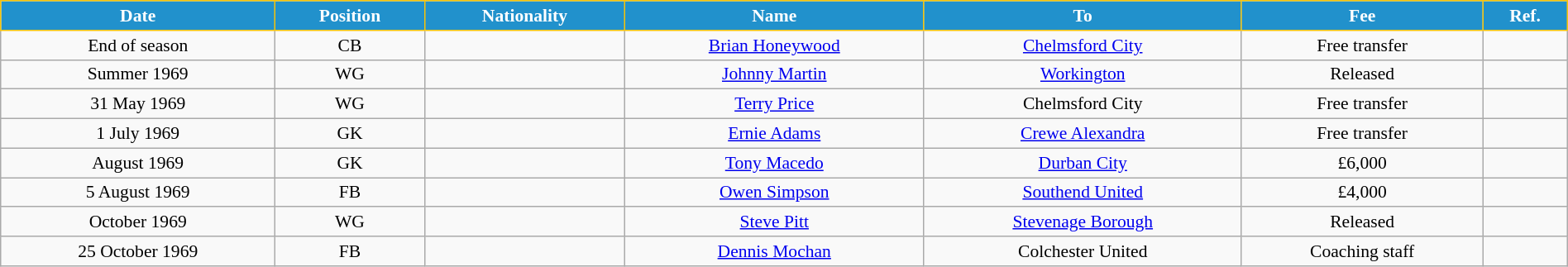<table class="wikitable" style="text-align:center; font-size:90%; width:100%;">
<tr>
<th style="background:#2191CC; color:white; border:1px solid #F7C408; text-align:center;">Date</th>
<th style="background:#2191CC; color:white; border:1px solid #F7C408; text-align:center;">Position</th>
<th style="background:#2191CC; color:white; border:1px solid #F7C408; text-align:center;">Nationality</th>
<th style="background:#2191CC; color:white; border:1px solid #F7C408; text-align:center;">Name</th>
<th style="background:#2191CC; color:white; border:1px solid #F7C408; text-align:center;">To</th>
<th style="background:#2191CC; color:white; border:1px solid #F7C408; text-align:center;">Fee</th>
<th style="background:#2191CC; color:white; border:1px solid #F7C408; text-align:center;">Ref.</th>
</tr>
<tr>
<td>End of season</td>
<td>CB</td>
<td></td>
<td><a href='#'>Brian Honeywood</a></td>
<td> <a href='#'>Chelmsford City</a></td>
<td>Free transfer</td>
<td></td>
</tr>
<tr>
<td>Summer 1969</td>
<td>WG</td>
<td></td>
<td><a href='#'>Johnny Martin</a></td>
<td> <a href='#'>Workington</a></td>
<td>Released</td>
<td></td>
</tr>
<tr>
<td>31 May 1969</td>
<td>WG</td>
<td></td>
<td><a href='#'>Terry Price</a></td>
<td> Chelmsford City</td>
<td>Free transfer</td>
<td></td>
</tr>
<tr>
<td>1 July 1969</td>
<td>GK</td>
<td></td>
<td><a href='#'>Ernie Adams</a></td>
<td> <a href='#'>Crewe Alexandra</a></td>
<td>Free transfer</td>
<td></td>
</tr>
<tr>
<td>August 1969</td>
<td>GK</td>
<td></td>
<td><a href='#'>Tony Macedo</a></td>
<td> <a href='#'>Durban City</a></td>
<td>£6,000</td>
<td></td>
</tr>
<tr>
<td>5 August 1969</td>
<td>FB</td>
<td></td>
<td><a href='#'>Owen Simpson</a></td>
<td> <a href='#'>Southend United</a></td>
<td>£4,000</td>
<td></td>
</tr>
<tr>
<td>October 1969</td>
<td>WG</td>
<td></td>
<td><a href='#'>Steve Pitt</a></td>
<td> <a href='#'>Stevenage Borough</a></td>
<td>Released</td>
<td></td>
</tr>
<tr>
<td>25 October 1969</td>
<td>FB</td>
<td></td>
<td><a href='#'>Dennis Mochan</a></td>
<td> Colchester United</td>
<td>Coaching staff</td>
<td></td>
</tr>
</table>
